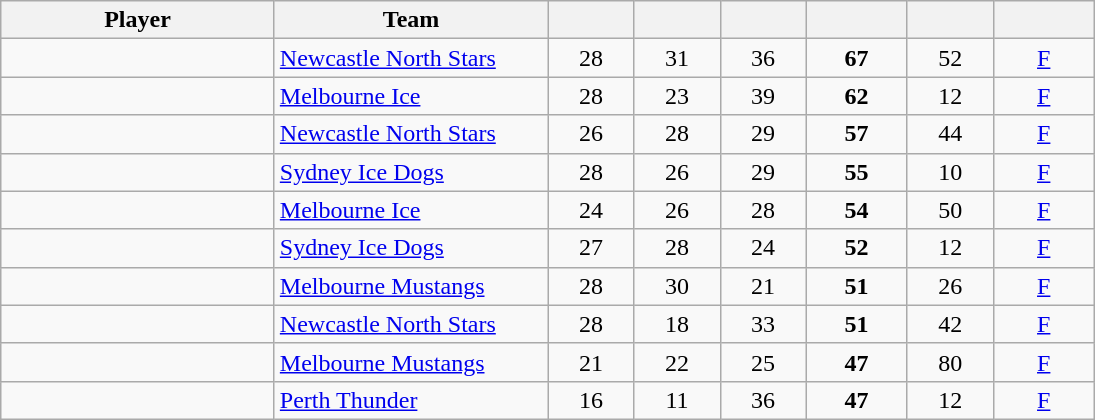<table class="wikitable sortable" style="text-align:center;">
<tr>
<th width="175px">Player</th>
<th width="175px">Team</th>
<th width="50px"></th>
<th width="50px"></th>
<th width="50px"></th>
<th width="60px"></th>
<th width="50px"></th>
<th width="60px"></th>
</tr>
<tr>
<td align="left"></td>
<td align="left"><a href='#'>Newcastle North Stars</a></td>
<td>28</td>
<td>31</td>
<td>36</td>
<td><strong>67</strong></td>
<td>52</td>
<td><a href='#'>F</a></td>
</tr>
<tr>
<td align="left"></td>
<td align="left"><a href='#'>Melbourne Ice</a></td>
<td>28</td>
<td>23</td>
<td>39</td>
<td><strong>62</strong></td>
<td>12</td>
<td><a href='#'>F</a></td>
</tr>
<tr>
<td align="left"></td>
<td align="left"><a href='#'>Newcastle North Stars</a></td>
<td>26</td>
<td>28</td>
<td>29</td>
<td><strong>57</strong></td>
<td>44</td>
<td><a href='#'>F</a></td>
</tr>
<tr>
<td align="left"></td>
<td align="left"><a href='#'>Sydney Ice Dogs</a></td>
<td>28</td>
<td>26</td>
<td>29</td>
<td><strong>55</strong></td>
<td>10</td>
<td><a href='#'>F</a></td>
</tr>
<tr>
<td align="left"></td>
<td align="left"><a href='#'>Melbourne Ice</a></td>
<td>24</td>
<td>26</td>
<td>28</td>
<td><strong>54</strong></td>
<td>50</td>
<td><a href='#'>F</a></td>
</tr>
<tr>
<td align="left"></td>
<td align="left"><a href='#'>Sydney Ice Dogs</a></td>
<td>27</td>
<td>28</td>
<td>24</td>
<td><strong>52</strong></td>
<td>12</td>
<td><a href='#'>F</a></td>
</tr>
<tr>
<td align="left"></td>
<td align="left"><a href='#'>Melbourne Mustangs</a></td>
<td>28</td>
<td>30</td>
<td>21</td>
<td><strong>51</strong></td>
<td>26</td>
<td><a href='#'>F</a></td>
</tr>
<tr>
<td align="left"></td>
<td align="left"><a href='#'>Newcastle North Stars</a></td>
<td>28</td>
<td>18</td>
<td>33</td>
<td><strong>51</strong></td>
<td>42</td>
<td><a href='#'>F</a></td>
</tr>
<tr>
<td align="left"></td>
<td align="left"><a href='#'>Melbourne Mustangs</a></td>
<td>21</td>
<td>22</td>
<td>25</td>
<td><strong>47</strong></td>
<td>80</td>
<td><a href='#'>F</a></td>
</tr>
<tr>
<td align="left"></td>
<td align="left"><a href='#'>Perth Thunder</a></td>
<td>16</td>
<td>11</td>
<td>36</td>
<td><strong>47</strong></td>
<td>12</td>
<td><a href='#'>F</a></td>
</tr>
</table>
